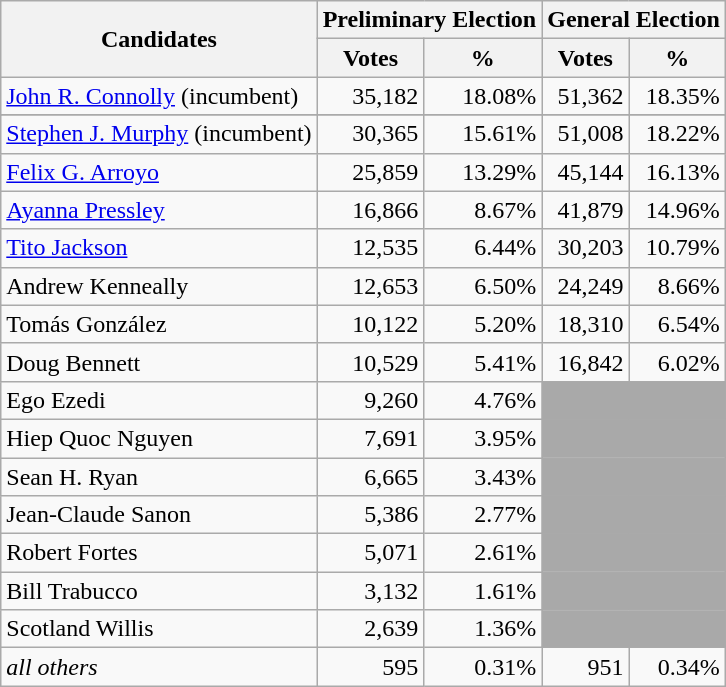<table class=wikitable>
<tr>
<th colspan=1 rowspan=2><strong>Candidates</strong></th>
<th colspan=2><strong>Preliminary Election</strong></th>
<th colspan=2><strong>General Election</strong></th>
</tr>
<tr>
<th>Votes</th>
<th>%</th>
<th>Votes</th>
<th>%</th>
</tr>
<tr>
<td><a href='#'>John R. Connolly</a> (incumbent)</td>
<td align="right">35,182</td>
<td align="right">18.08%</td>
<td align="right">51,362</td>
<td align="right">18.35%</td>
</tr>
<tr>
</tr>
<tr>
<td><a href='#'>Stephen J. Murphy</a> (incumbent)</td>
<td align="right">30,365</td>
<td align="right">15.61%</td>
<td align="right">51,008</td>
<td align="right">18.22%</td>
</tr>
<tr>
<td><a href='#'>Felix G. Arroyo</a></td>
<td align="right">25,859</td>
<td align="right">13.29%</td>
<td align="right">45,144</td>
<td align="right">16.13%</td>
</tr>
<tr>
<td><a href='#'>Ayanna Pressley</a></td>
<td align="right">16,866</td>
<td align="right">8.67%</td>
<td align="right">41,879</td>
<td align="right">14.96%</td>
</tr>
<tr>
<td><a href='#'>Tito Jackson</a></td>
<td align="right">12,535</td>
<td align="right">6.44%</td>
<td align="right">30,203</td>
<td align="right">10.79%</td>
</tr>
<tr>
<td>Andrew Kenneally</td>
<td align="right">12,653</td>
<td align="right">6.50%</td>
<td align="right">24,249</td>
<td align="right">8.66%</td>
</tr>
<tr>
<td>Tomás González</td>
<td align="right">10,122</td>
<td align="right">5.20%</td>
<td align="right">18,310</td>
<td align="right">6.54%</td>
</tr>
<tr>
<td>Doug Bennett</td>
<td align="right">10,529</td>
<td align="right">5.41%</td>
<td align="right">16,842</td>
<td align="right">6.02%</td>
</tr>
<tr>
<td>Ego Ezedi</td>
<td align="right">9,260</td>
<td align="right">4.76%</td>
<td colspan=2 bgcolor=darkgray></td>
</tr>
<tr>
<td>Hiep Quoc Nguyen</td>
<td align="right">7,691</td>
<td align="right">3.95%</td>
<td colspan=2 bgcolor=darkgray></td>
</tr>
<tr>
<td>Sean H. Ryan</td>
<td align="right">6,665</td>
<td align="right">3.43%</td>
<td colspan=2 bgcolor=darkgray></td>
</tr>
<tr>
<td>Jean-Claude Sanon</td>
<td align="right">5,386</td>
<td align="right">2.77%</td>
<td colspan=2 bgcolor=darkgray></td>
</tr>
<tr>
<td>Robert Fortes</td>
<td align="right">5,071</td>
<td align="right">2.61%</td>
<td colspan=2 bgcolor=darkgray></td>
</tr>
<tr>
<td>Bill Trabucco</td>
<td align="right">3,132</td>
<td align="right">1.61%</td>
<td colspan=2 bgcolor=darkgray></td>
</tr>
<tr>
<td>Scotland Willis</td>
<td align="right">2,639</td>
<td align="right">1.36%</td>
<td colspan=2 bgcolor=darkgray></td>
</tr>
<tr>
<td><em>all others</em></td>
<td align="right">595</td>
<td align="right">0.31%</td>
<td align="right">951</td>
<td align="right">0.34%</td>
</tr>
</table>
